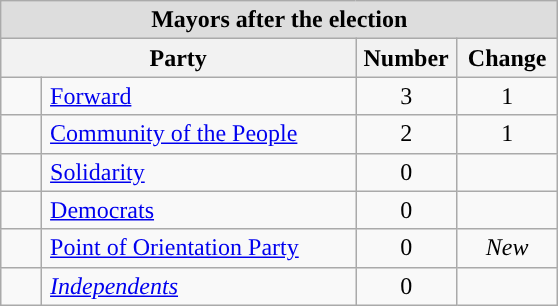<table class="wikitable" style="margin-left:1em;">
<tr>
<td colspan="4" style="background:#dddddd; text-align:center;"><strong>Mayors after the election</strong></td>
</tr>
<tr>
<th colspan="2">Party</th>
<th style="width:60px;">Number</th>
<th style="width:60px;">Change</th>
</tr>
<tr>
<td style="width:20px; background:"></td>
<td style="width:200px; padding-left:5px;"><a href='#'>Forward</a></td>
<td style="text-align:center;">3</td>
<td style="text-align:center;"> 1</td>
</tr>
<tr>
<td style="background:"></td>
<td style="padding-left:5px;"><a href='#'>Community of the People</a></td>
<td style="text-align:center;">2</td>
<td style="text-align:center;"> 1</td>
</tr>
<tr>
<td style="background:"></td>
<td style="padding-left:5px;"><a href='#'>Solidarity</a></td>
<td style="text-align:center;">0</td>
<td style="text-align:center;"></td>
</tr>
<tr>
<td style="background:"></td>
<td style="padding-left:5px;"><a href='#'>Democrats</a></td>
<td style="text-align:center;">0</td>
<td style="text-align:center;"></td>
</tr>
<tr>
<td style="background:"></td>
<td style="padding-left:5px;"><a href='#'>Point of Orientation Party</a></td>
<td style="text-align:center;">0</td>
<td style="text-align:center;"><em>New</em></td>
</tr>
<tr>
<td style="background:"></td>
<td style="padding-left:5px;"><em><a href='#'>Independents</a></em></td>
<td style="text-align:center;">0</td>
<td style="text-align:center;"></td>
</tr>
</table>
